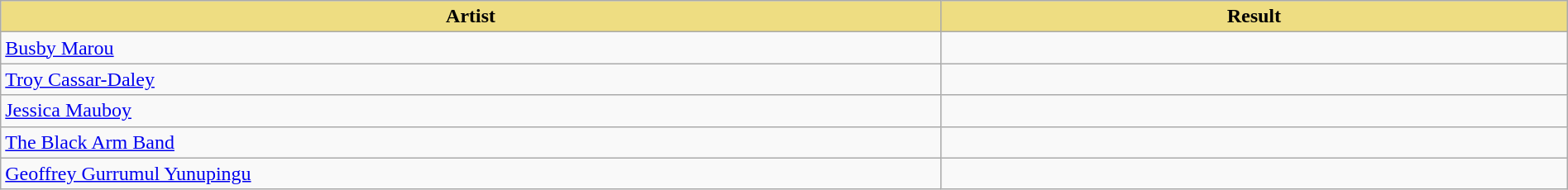<table class="wikitable" width=100%>
<tr>
<th style="width:15%;background:#EEDD82;">Artist</th>
<th style="width:10%;background:#EEDD82;">Result</th>
</tr>
<tr>
<td><a href='#'>Busby Marou</a></td>
<td></td>
</tr>
<tr>
<td><a href='#'>Troy Cassar-Daley</a></td>
<td></td>
</tr>
<tr>
<td><a href='#'>Jessica Mauboy</a></td>
<td></td>
</tr>
<tr>
<td><a href='#'>The Black Arm Band</a></td>
<td></td>
</tr>
<tr>
<td><a href='#'>Geoffrey Gurrumul Yunupingu</a></td>
<td></td>
</tr>
</table>
